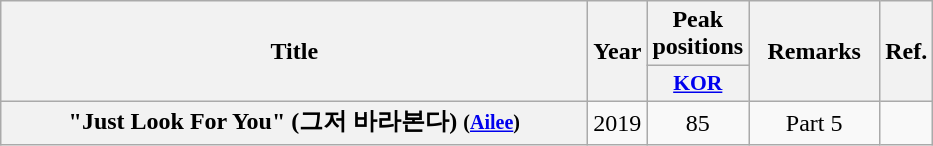<table class="wikitable plainrowheaders" style="text-align:center;">
<tr>
<th scope="col" rowspan="2" style="width:24em;">Title</th>
<th scope="col" rowspan="2" style="width:2em;">Year</th>
<th scope="col" colspan="1">Peak<br>positions</th>
<th scope="col" rowspan="2" style="width:5em;">Remarks</th>
<th rowspan="2">Ref.</th>
</tr>
<tr>
<th scope="col" style="width:2.5em;font-size:90%;"><a href='#'>KOR</a></th>
</tr>
<tr>
<th scope="row">"Just Look For You" (그저 바라본다) <small>(<a href='#'>Ailee</a>)</small></th>
<td>2019</td>
<td>85</td>
<td>Part 5</td>
<td></td>
</tr>
</table>
